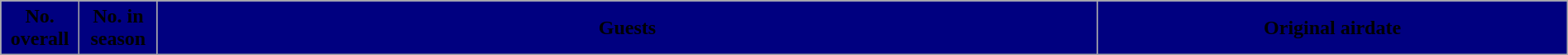<table class="wikitable plainrowheaders" style="width:100%;">
<tr>
<th style="background:#000080;" width="5%">No.<br>overall</th>
<th style="background:#000080;" width="5%">No. in<br>season</th>
<th style="background:#000080;" width="60%">Guests</th>
<th style="background:#000080;" width="30%">Original airdate<br>




</th>
</tr>
</table>
